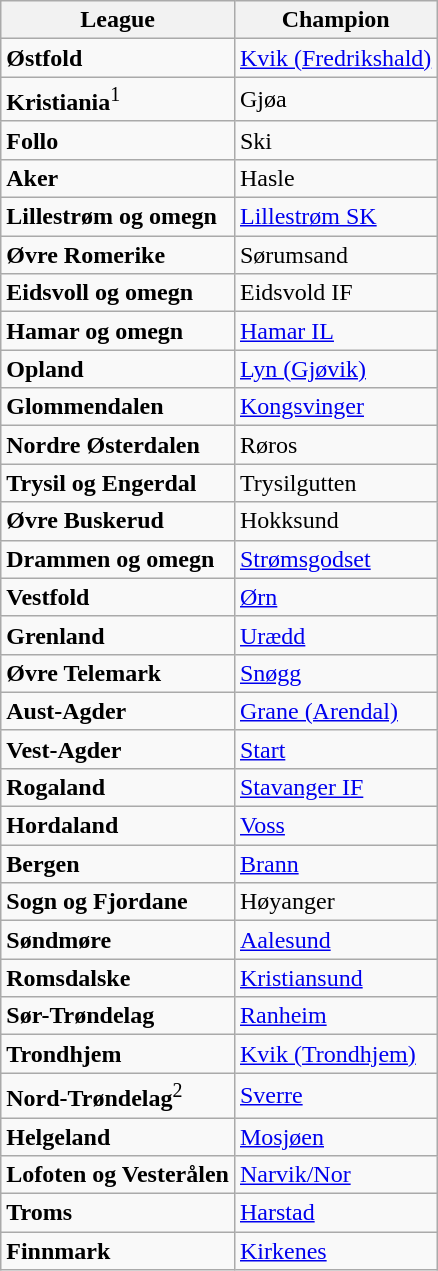<table class="wikitable">
<tr>
<th>League</th>
<th>Champion</th>
</tr>
<tr>
<td><strong>Østfold</strong></td>
<td><a href='#'>Kvik (Fredrikshald)</a></td>
</tr>
<tr>
<td><strong>Kristiania</strong><sup>1</sup></td>
<td>Gjøa</td>
</tr>
<tr>
<td><strong>Follo</strong></td>
<td>Ski</td>
</tr>
<tr>
<td><strong>Aker</strong></td>
<td>Hasle</td>
</tr>
<tr>
<td><strong>Lillestrøm og omegn</strong></td>
<td><a href='#'>Lillestrøm SK</a></td>
</tr>
<tr>
<td><strong>Øvre Romerike</strong></td>
<td>Sørumsand</td>
</tr>
<tr>
<td><strong>Eidsvoll og omegn</strong></td>
<td>Eidsvold IF</td>
</tr>
<tr>
<td><strong>Hamar og omegn</strong></td>
<td><a href='#'>Hamar IL</a></td>
</tr>
<tr>
<td><strong>Opland</strong></td>
<td><a href='#'>Lyn (Gjøvik)</a></td>
</tr>
<tr>
<td><strong>Glommendalen</strong></td>
<td><a href='#'>Kongsvinger</a></td>
</tr>
<tr>
<td><strong>Nordre Østerdalen</strong></td>
<td>Røros</td>
</tr>
<tr>
<td><strong>Trysil og Engerdal</strong></td>
<td>Trysilgutten</td>
</tr>
<tr>
<td><strong>Øvre Buskerud</strong></td>
<td>Hokksund</td>
</tr>
<tr>
<td><strong>Drammen og omegn</strong></td>
<td><a href='#'>Strømsgodset</a></td>
</tr>
<tr>
<td><strong>Vestfold</strong></td>
<td><a href='#'>Ørn</a></td>
</tr>
<tr>
<td><strong>Grenland</strong></td>
<td><a href='#'>Urædd</a></td>
</tr>
<tr>
<td><strong>Øvre Telemark</strong></td>
<td><a href='#'>Snøgg</a></td>
</tr>
<tr>
<td><strong>Aust-Agder</strong></td>
<td><a href='#'>Grane (Arendal)</a></td>
</tr>
<tr>
<td><strong>Vest-Agder</strong></td>
<td><a href='#'>Start</a></td>
</tr>
<tr>
<td><strong>Rogaland</strong></td>
<td><a href='#'>Stavanger IF</a></td>
</tr>
<tr>
<td><strong>Hordaland</strong></td>
<td><a href='#'>Voss</a></td>
</tr>
<tr>
<td><strong>Bergen</strong></td>
<td><a href='#'>Brann</a></td>
</tr>
<tr>
<td><strong>Sogn og Fjordane</strong></td>
<td>Høyanger</td>
</tr>
<tr>
<td><strong>Søndmøre</strong></td>
<td><a href='#'>Aalesund</a></td>
</tr>
<tr>
<td><strong>Romsdalske</strong></td>
<td><a href='#'>Kristiansund</a></td>
</tr>
<tr>
<td><strong>Sør-Trøndelag</strong></td>
<td><a href='#'>Ranheim</a></td>
</tr>
<tr>
<td><strong>Trondhjem</strong></td>
<td><a href='#'>Kvik (Trondhjem)</a></td>
</tr>
<tr>
<td><strong>Nord-Trøndelag</strong><sup>2</sup></td>
<td><a href='#'>Sverre</a></td>
</tr>
<tr>
<td><strong>Helgeland</strong></td>
<td><a href='#'>Mosjøen</a></td>
</tr>
<tr>
<td><strong>Lofoten og Vesterålen</strong></td>
<td><a href='#'>Narvik/Nor</a></td>
</tr>
<tr>
<td><strong>Troms</strong></td>
<td><a href='#'>Harstad</a></td>
</tr>
<tr>
<td><strong>Finnmark</strong></td>
<td><a href='#'>Kirkenes</a></td>
</tr>
</table>
